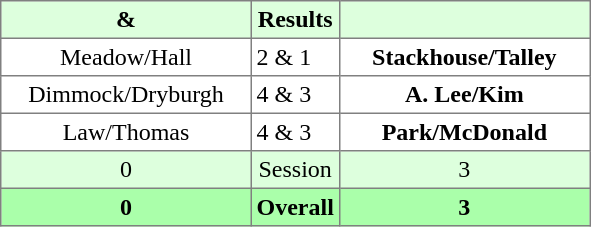<table border="1" cellpadding="3" style="border-collapse:collapse; text-align:center;">
<tr style="background:#ddffdd;">
<th width=160> & </th>
<th>Results</th>
<th width=160></th>
</tr>
<tr>
<td>Meadow/Hall</td>
<td align=left> 2 & 1</td>
<td><strong>Stackhouse/Talley</strong></td>
</tr>
<tr>
<td>Dimmock/Dryburgh</td>
<td align=left> 4 & 3</td>
<td><strong>A. Lee/Kim</strong></td>
</tr>
<tr>
<td>Law/Thomas</td>
<td align=left> 4 & 3</td>
<td><strong>Park/McDonald</strong></td>
</tr>
<tr style="background:#ddffdd;">
<td>0</td>
<td>Session</td>
<td>3</td>
</tr>
<tr style="background:#aaffaa;">
<th>0</th>
<th>Overall</th>
<th>3</th>
</tr>
</table>
